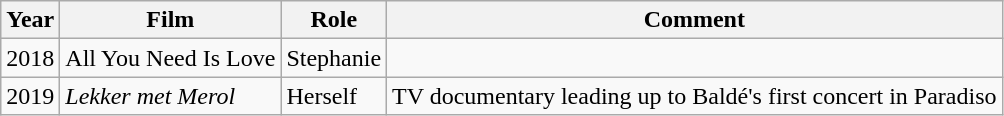<table Table class="wikitable">
<tr>
<th>Year</th>
<th>Film</th>
<th>Role</th>
<th>Comment</th>
</tr>
<tr>
<td>2018</td>
<td>All You Need Is Love</td>
<td>Stephanie</td>
<td></td>
</tr>
<tr>
<td>2019</td>
<td><em>Lekker met Merol</em></td>
<td>Herself</td>
<td>TV documentary leading up to Baldé's first concert in Paradiso</td>
</tr>
</table>
